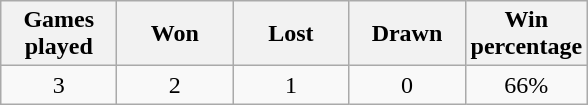<table class="wikitable" style="text-align:center">
<tr>
<th width="70">Games played</th>
<th width="70">Won</th>
<th width="70">Lost</th>
<th width="70">Drawn</th>
<th width="70">Win percentage</th>
</tr>
<tr>
<td>3</td>
<td>2</td>
<td>1</td>
<td>0</td>
<td>66%</td>
</tr>
</table>
